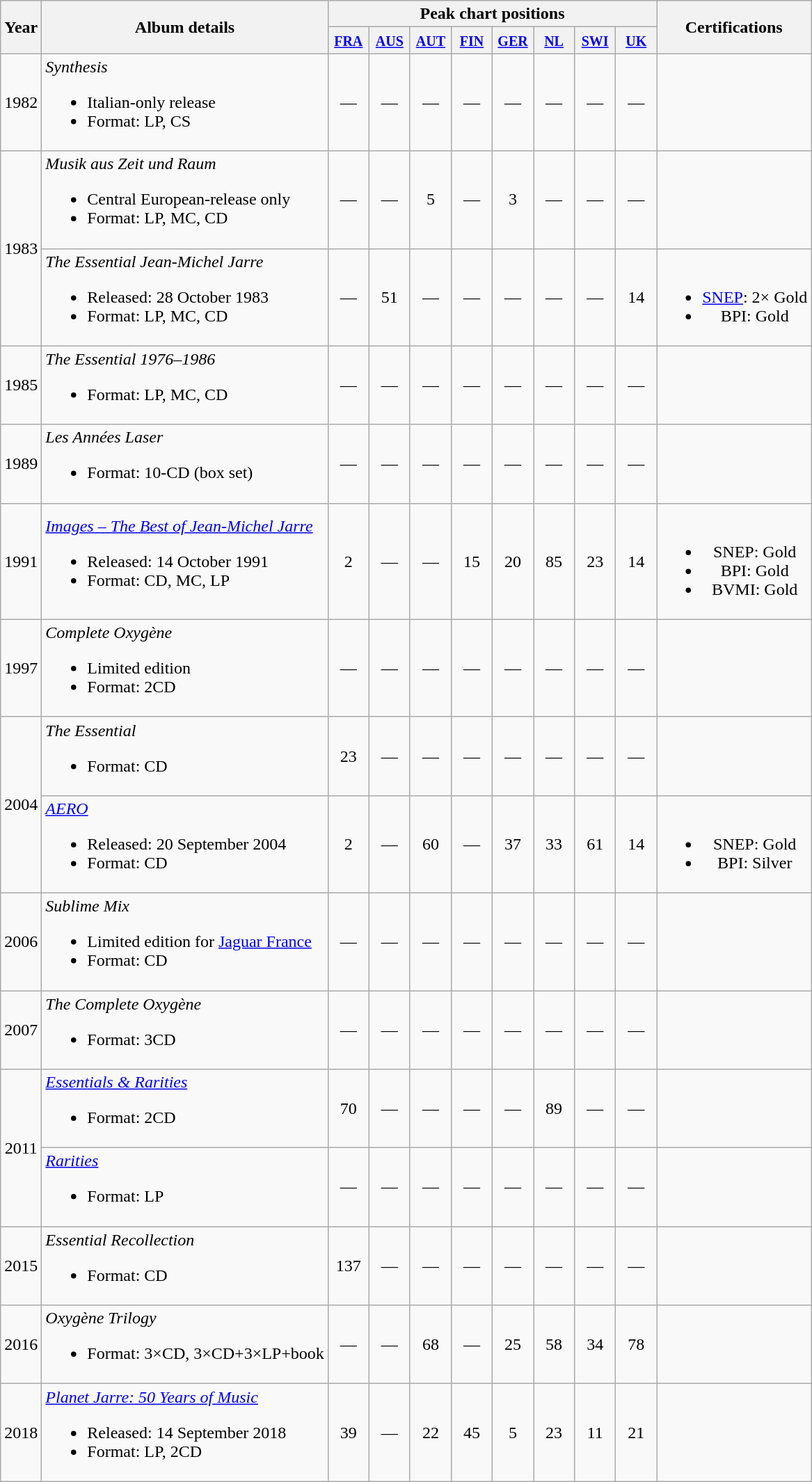<table class="wikitable" style="text-align:center;">
<tr>
<th scope="col" rowspan="2">Year</th>
<th scope="col" rowspan="2">Album details</th>
<th scope="col" colspan="8">Peak chart positions</th>
<th scope="col" rowspan="2">Certifications</th>
</tr>
<tr>
<th style="width:2em"><small><a href='#'>FRA</a></small><br></th>
<th style="width:2em"><small><a href='#'>AUS</a></small><br></th>
<th style="width:2em"><small><a href='#'>AUT</a></small><br></th>
<th style="width:2em"><small><a href='#'>FIN</a></small><br></th>
<th style="width:2em"><small><a href='#'>GER</a></small><br></th>
<th style="width:2em"><small><a href='#'>NL</a></small><br></th>
<th style="width:2em"><small><a href='#'>SWI</a></small><br></th>
<th style="width:2em"><small><a href='#'>UK</a></small><br></th>
</tr>
<tr>
<td>1982</td>
<td style="text-align:left;"><em>Synthesis</em><br><ul><li>Italian-only release</li><li>Format: LP, CS</li></ul></td>
<td align="center">—</td>
<td align="center">—</td>
<td align="center">—</td>
<td align="center">—</td>
<td align="center">—</td>
<td align="center">—</td>
<td align="center">—</td>
<td align="center">—</td>
<td></td>
</tr>
<tr>
<td rowspan=2>1983</td>
<td style="text-align:left;"><em>Musik aus Zeit und Raum</em><br><ul><li>Central European-release only</li><li>Format: LP, MC, CD</li></ul></td>
<td align="center">—</td>
<td align="center">—</td>
<td align="center">5</td>
<td align="center">—</td>
<td align="center">3</td>
<td align="center">—</td>
<td align="center">—</td>
<td align="center">—</td>
<td></td>
</tr>
<tr>
<td style="text-align:left;"><em>The Essential Jean-Michel Jarre</em><br><ul><li>Released: 28 October 1983</li><li>Format: LP, MC, CD</li></ul></td>
<td align="center">—</td>
<td align="center">51</td>
<td align="center">—</td>
<td align="center">—</td>
<td align="center">—</td>
<td align="center">—</td>
<td align="center">—</td>
<td align="center">14</td>
<td><br><ul><li><a href='#'>SNEP</a>: 2× Gold</li><li>BPI: Gold</li></ul></td>
</tr>
<tr>
<td>1985</td>
<td style="text-align:left;"><em>The Essential 1976–1986</em><br><ul><li>Format: LP, MC, CD</li></ul></td>
<td align="center">—</td>
<td align="center">—</td>
<td align="center">—</td>
<td align="center">—</td>
<td align="center">—</td>
<td align="center">—</td>
<td align="center">—</td>
<td align="center">—</td>
<td></td>
</tr>
<tr>
<td>1989</td>
<td style="text-align:left;"><em>Les Années Laser</em><br><ul><li>Format: 10-CD (box set)</li></ul></td>
<td align="center">—</td>
<td align="center">—</td>
<td align="center">—</td>
<td align="center">—</td>
<td align="center">—</td>
<td align="center">—</td>
<td align="center">—</td>
<td align="center">—</td>
<td></td>
</tr>
<tr>
<td>1991</td>
<td style="text-align:left;"><em><a href='#'>Images – The Best of Jean-Michel Jarre</a></em><br><ul><li>Released: 14 October 1991</li><li>Format: CD, MC, LP</li></ul></td>
<td align="center">2</td>
<td align="center">—</td>
<td align="center">—</td>
<td align="center">15</td>
<td align="center">20</td>
<td align="center">85</td>
<td align="center">23</td>
<td align="center">14</td>
<td><br><ul><li>SNEP: Gold</li><li>BPI: Gold</li><li>BVMI: Gold</li></ul></td>
</tr>
<tr>
<td>1997</td>
<td style="text-align:left;"><em>Complete Oxygène</em><br><ul><li>Limited edition</li><li>Format: 2CD</li></ul></td>
<td align="center">—</td>
<td align="center">—</td>
<td align="center">—</td>
<td align="center">—</td>
<td align="center">—</td>
<td align="center">—</td>
<td align="center">—</td>
<td align="center">—</td>
<td></td>
</tr>
<tr>
<td rowspan=2>2004</td>
<td style="text-align:left;"><em>The Essential</em><br><ul><li>Format: CD</li></ul></td>
<td align="center">23</td>
<td align="center">—</td>
<td align="center">—</td>
<td align="center">—</td>
<td align="center">—</td>
<td align="center">—</td>
<td align="center">—</td>
<td align="center">—</td>
<td></td>
</tr>
<tr>
<td style="text-align:left;"><em><a href='#'>AERO</a></em><br><ul><li>Released: 20 September 2004</li><li>Format: CD</li></ul></td>
<td align="center">2</td>
<td align="center">—</td>
<td align="center">60</td>
<td align="center">—</td>
<td align="center">37</td>
<td align="center">33</td>
<td align="center">61</td>
<td align="center">14</td>
<td><br><ul><li>SNEP: Gold</li><li>BPI: Silver</li></ul></td>
</tr>
<tr>
<td>2006</td>
<td style="text-align:left;"><em>Sublime Mix</em><br><ul><li>Limited edition for <a href='#'>Jaguar France</a></li><li>Format: CD</li></ul></td>
<td align="center">—</td>
<td align="center">—</td>
<td align="center">—</td>
<td align="center">—</td>
<td align="center">—</td>
<td align="center">—</td>
<td align="center">—</td>
<td align="center">—</td>
<td></td>
</tr>
<tr>
<td>2007</td>
<td style="text-align:left;"><em>The Complete Oxygène</em><br><ul><li>Format: 3CD</li></ul></td>
<td align="center">—</td>
<td align="center">—</td>
<td align="center">—</td>
<td align="center">—</td>
<td align="center">—</td>
<td align="center">—</td>
<td align="center">—</td>
<td align="center">—</td>
<td></td>
</tr>
<tr>
<td rowspan=2>2011</td>
<td style="text-align:left;"><em><a href='#'>Essentials & Rarities</a></em><br><ul><li>Format: 2CD</li></ul></td>
<td align="center">70</td>
<td align="center">—</td>
<td align="center">—</td>
<td align="center">—</td>
<td align="center">—</td>
<td align="center">89</td>
<td align="center">—</td>
<td align="center">—</td>
<td></td>
</tr>
<tr>
<td style="text-align:left;"><em><a href='#'>Rarities</a></em><br><ul><li>Format: LP</li></ul></td>
<td align="center">—</td>
<td align="center">—</td>
<td align="center">—</td>
<td align="center">—</td>
<td align="center">—</td>
<td align="center">—</td>
<td align="center">—</td>
<td align="center">—</td>
<td></td>
</tr>
<tr>
<td>2015</td>
<td style="text-align:left;"><em>Essential Recollection</em><br><ul><li>Format: CD</li></ul></td>
<td align="center">137</td>
<td align="center">—</td>
<td align="center">—</td>
<td align="center">—</td>
<td align="center">—</td>
<td align="center">—</td>
<td align="center">—</td>
<td align="center">—</td>
<td></td>
</tr>
<tr>
<td>2016</td>
<td style="text-align:left;"><em>Oxygène Trilogy</em><br><ul><li>Format: 3×CD, 3×CD+3×LP+book</li></ul></td>
<td align="center">—</td>
<td align="center">—</td>
<td align="center">68</td>
<td align="center">—</td>
<td align="center">25</td>
<td align="center">58</td>
<td align="center">34</td>
<td align="center">78</td>
<td></td>
</tr>
<tr>
<td>2018</td>
<td style="text-align:left;"><em><a href='#'>Planet Jarre: 50 Years of Music</a></em><br><ul><li>Released: 14 September 2018</li><li>Format: LP, 2CD</li></ul></td>
<td align="center">39</td>
<td align="center">—</td>
<td align="center">22</td>
<td align="center">45</td>
<td align="center">5</td>
<td align="center">23</td>
<td align="center">11</td>
<td align="center">21</td>
<td></td>
</tr>
</table>
